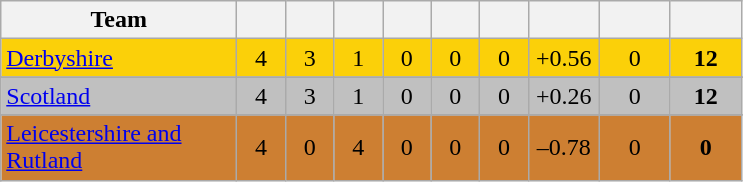<table class="wikitable" style="text-align:center">
<tr>
<th width="150">Team</th>
<th width="25"></th>
<th width="25"></th>
<th width="25"></th>
<th width="25"></th>
<th width="25"></th>
<th width="25"></th>
<th width="40"></th>
<th width="40"></th>
<th width="40"></th>
</tr>
<tr style="background:#fbd009">
<td style="text-align:left"><a href='#'>Derbyshire</a></td>
<td>4</td>
<td>3</td>
<td>1</td>
<td>0</td>
<td>0</td>
<td>0</td>
<td>+0.56</td>
<td>0</td>
<td><strong>12</strong></td>
</tr>
<tr>
</tr>
<tr style="background:silver">
<td style="text-align:left"><a href='#'>Scotland</a></td>
<td>4</td>
<td>3</td>
<td>1</td>
<td>0</td>
<td>0</td>
<td>0</td>
<td>+0.26</td>
<td>0</td>
<td><strong>12</strong></td>
</tr>
<tr>
</tr>
<tr style="background:#CD7F32">
<td style="text-align:left"><a href='#'>Leicestershire and Rutland</a></td>
<td>4</td>
<td>0</td>
<td>4</td>
<td>0</td>
<td>0</td>
<td>0</td>
<td>–0.78</td>
<td>0</td>
<td><strong>0</strong></td>
</tr>
</table>
